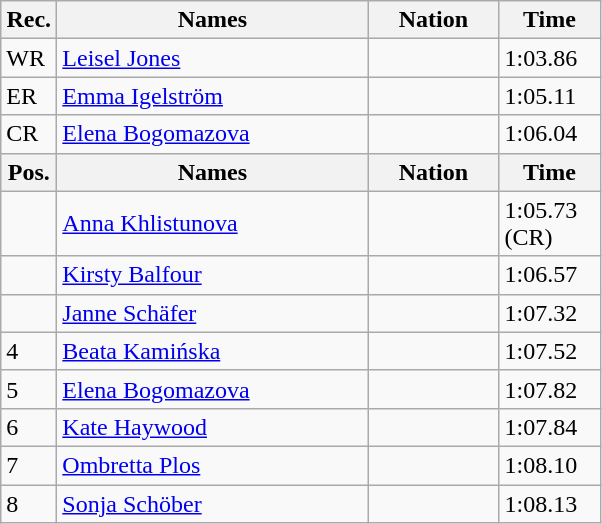<table class=wikitable>
<tr>
<th width="30">Rec.</th>
<th width="200">Names</th>
<th width="80">Nation</th>
<th width="60">Time</th>
</tr>
<tr>
<td>WR</td>
<td><a href='#'>Leisel Jones</a></td>
<td></td>
<td>1:03.86</td>
</tr>
<tr>
<td>ER</td>
<td><a href='#'>Emma Igelström</a></td>
<td></td>
<td>1:05.11</td>
</tr>
<tr>
<td>CR</td>
<td><a href='#'>Elena Bogomazova</a></td>
<td></td>
<td>1:06.04</td>
</tr>
<tr>
<th>Pos.</th>
<th>Names</th>
<th>Nation</th>
<th>Time</th>
</tr>
<tr>
<td></td>
<td><a href='#'>Anna Khlistunova</a></td>
<td></td>
<td>1:05.73 (CR)</td>
</tr>
<tr>
<td></td>
<td><a href='#'>Kirsty Balfour</a></td>
<td></td>
<td>1:06.57</td>
</tr>
<tr>
<td></td>
<td><a href='#'>Janne Schäfer</a></td>
<td></td>
<td>1:07.32</td>
</tr>
<tr>
<td>4</td>
<td><a href='#'>Beata Kamińska</a></td>
<td></td>
<td>1:07.52</td>
</tr>
<tr>
<td>5</td>
<td><a href='#'>Elena Bogomazova</a></td>
<td></td>
<td>1:07.82</td>
</tr>
<tr>
<td>6</td>
<td><a href='#'>Kate Haywood</a></td>
<td></td>
<td>1:07.84</td>
</tr>
<tr>
<td>7</td>
<td><a href='#'>Ombretta Plos</a></td>
<td></td>
<td>1:08.10</td>
</tr>
<tr>
<td>8</td>
<td><a href='#'>Sonja Schöber</a></td>
<td></td>
<td>1:08.13</td>
</tr>
</table>
